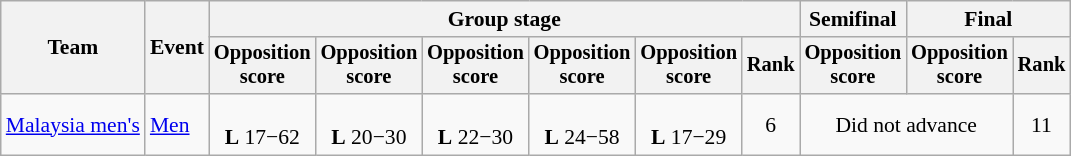<table class=wikitable style="font-size:90%; text-align:center">
<tr>
<th rowspan=2>Team</th>
<th rowspan=2>Event</th>
<th colspan=6>Group stage</th>
<th>Semifinal</th>
<th colspan=2>Final</th>
</tr>
<tr style="font-size:95%">
<th>Opposition<br> score</th>
<th>Opposition<br> score</th>
<th>Opposition<br> score</th>
<th>Opposition<br> score</th>
<th>Opposition<br> score</th>
<th>Rank</th>
<th>Opposition<br> score</th>
<th>Opposition<br> score</th>
<th>Rank</th>
</tr>
<tr>
<td align=left><a href='#'>Malaysia men's</a></td>
<td align=left><a href='#'>Men</a></td>
<td><br><strong>L</strong> 17−62</td>
<td><br><strong>L</strong> 20−30</td>
<td><br><strong>L</strong> 22−30</td>
<td><br><strong>L</strong> 24−58</td>
<td><br><strong>L</strong> 17−29</td>
<td>6</td>
<td colspan=2>Did not advance</td>
<td>11</td>
</tr>
</table>
